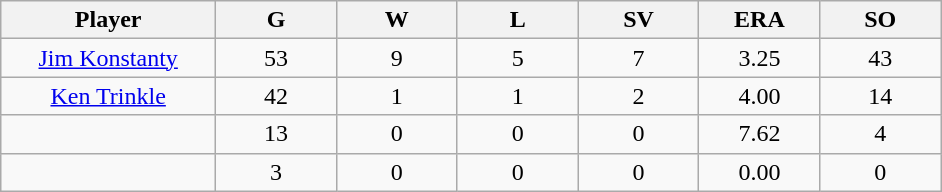<table class="wikitable sortable">
<tr>
<th bgcolor="#DDDDFF" width="16%">Player</th>
<th bgcolor="#DDDDFF" width="9%">G</th>
<th bgcolor="#DDDDFF" width="9%">W</th>
<th bgcolor="#DDDDFF" width="9%">L</th>
<th bgcolor="#DDDDFF" width="9%">SV</th>
<th bgcolor="#DDDDFF" width="9%">ERA</th>
<th bgcolor="#DDDDFF" width="9%">SO</th>
</tr>
<tr align="center">
<td><a href='#'>Jim Konstanty</a></td>
<td>53</td>
<td>9</td>
<td>5</td>
<td>7</td>
<td>3.25</td>
<td>43</td>
</tr>
<tr align="center">
<td><a href='#'>Ken Trinkle</a></td>
<td>42</td>
<td>1</td>
<td>1</td>
<td>2</td>
<td>4.00</td>
<td>14</td>
</tr>
<tr align="center">
<td></td>
<td>13</td>
<td>0</td>
<td>0</td>
<td>0</td>
<td>7.62</td>
<td>4</td>
</tr>
<tr align="center">
<td></td>
<td>3</td>
<td>0</td>
<td>0</td>
<td>0</td>
<td>0.00</td>
<td>0</td>
</tr>
</table>
